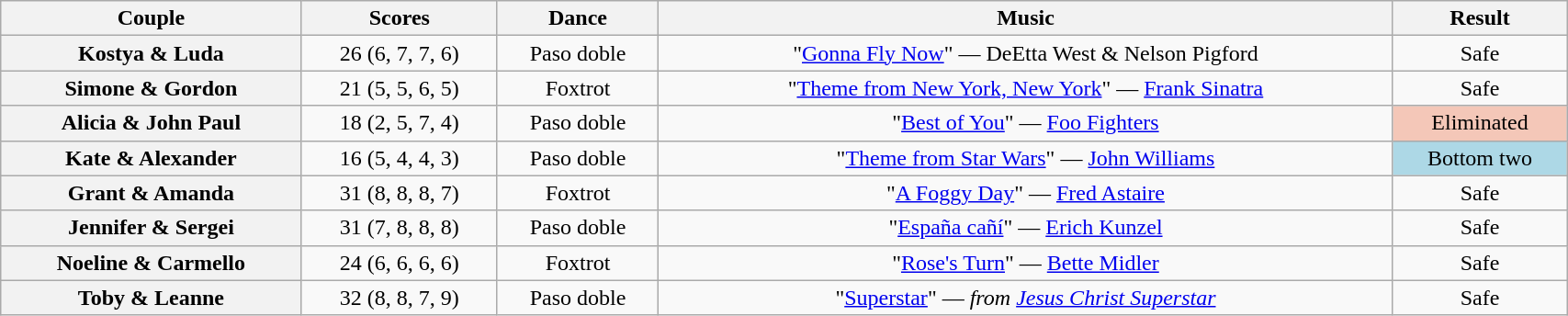<table class="wikitable sortable" style="text-align:center; width: 90%">
<tr>
<th scope="col">Couple</th>
<th scope="col">Scores</th>
<th scope="col" class="unsortable">Dance</th>
<th scope="col" class="unsortable">Music</th>
<th scope="col" class="unsortable">Result</th>
</tr>
<tr>
<th scope="row">Kostya & Luda</th>
<td>26 (6, 7, 7, 6)</td>
<td>Paso doble</td>
<td>"<a href='#'>Gonna Fly Now</a>" — DeEtta West & Nelson Pigford</td>
<td>Safe</td>
</tr>
<tr>
<th scope="row">Simone & Gordon</th>
<td>21 (5, 5, 6, 5)</td>
<td>Foxtrot</td>
<td>"<a href='#'>Theme from New York, New York</a>" — <a href='#'>Frank Sinatra</a></td>
<td>Safe</td>
</tr>
<tr>
<th scope="row">Alicia & John Paul</th>
<td>18 (2, 5, 7, 4)</td>
<td>Paso doble</td>
<td>"<a href='#'>Best of You</a>" — <a href='#'>Foo Fighters</a></td>
<td bgcolor="f4c7b8">Eliminated</td>
</tr>
<tr>
<th scope="row">Kate & Alexander</th>
<td>16 (5, 4, 4, 3)</td>
<td>Paso doble</td>
<td>"<a href='#'>Theme from Star Wars</a>" — <a href='#'>John Williams</a></td>
<td bgcolor="lightblue">Bottom two</td>
</tr>
<tr>
<th scope="row">Grant & Amanda</th>
<td>31 (8, 8, 8, 7)</td>
<td>Foxtrot</td>
<td>"<a href='#'>A Foggy Day</a>" — <a href='#'>Fred Astaire</a></td>
<td>Safe</td>
</tr>
<tr>
<th scope="row">Jennifer & Sergei</th>
<td>31 (7, 8, 8, 8)</td>
<td>Paso doble</td>
<td>"<a href='#'>España cañí</a>" — <a href='#'>Erich Kunzel</a></td>
<td>Safe</td>
</tr>
<tr>
<th scope="row">Noeline & Carmello</th>
<td>24 (6, 6, 6, 6)</td>
<td>Foxtrot</td>
<td>"<a href='#'>Rose's Turn</a>" — <a href='#'>Bette Midler</a></td>
<td>Safe</td>
</tr>
<tr>
<th scope="row">Toby & Leanne</th>
<td>32 (8, 8, 7, 9)</td>
<td>Paso doble</td>
<td>"<a href='#'>Superstar</a>" — <em>from <a href='#'>Jesus Christ Superstar</a></em></td>
<td>Safe</td>
</tr>
</table>
